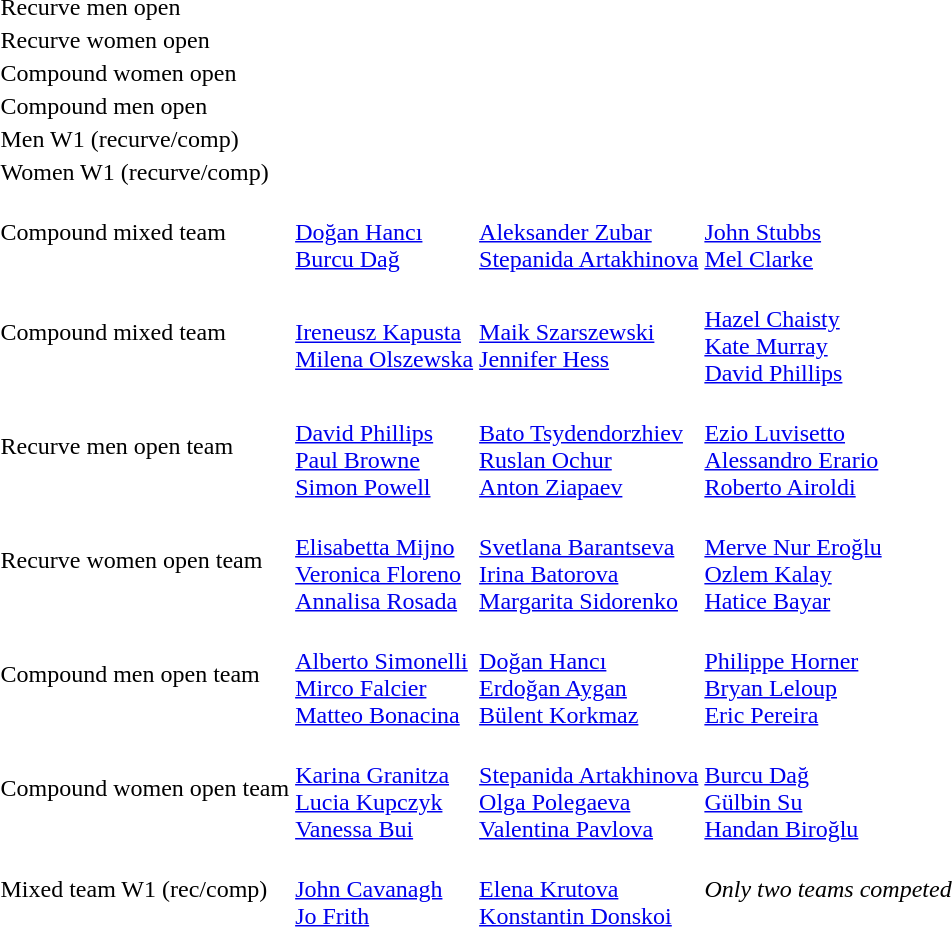<table>
<tr>
<td>Recurve men open</td>
<td></td>
<td></td>
<td></td>
</tr>
<tr>
<td>Recurve women open</td>
<td></td>
<td></td>
<td></td>
</tr>
<tr>
<td>Compound women open</td>
<td></td>
<td></td>
<td></td>
</tr>
<tr>
<td>Compound men open</td>
<td></td>
<td></td>
<td></td>
</tr>
<tr>
<td>Men W1 (recurve/comp)</td>
<td></td>
<td></td>
<td></td>
</tr>
<tr>
<td>Women W1 (recurve/comp)</td>
<td></td>
<td></td>
<td></td>
</tr>
<tr>
<td>Compound mixed team</td>
<td><br><a href='#'>Doğan Hancı</a><br><a href='#'>Burcu Dağ</a></td>
<td><br><a href='#'>Aleksander Zubar</a><br><a href='#'>Stepanida Artakhinova</a></td>
<td><br><a href='#'>John Stubbs</a><br><a href='#'>Mel Clarke</a></td>
</tr>
<tr>
<td>Compound mixed team</td>
<td><br><a href='#'>Ireneusz Kapusta</a><br><a href='#'>Milena Olszewska</a></td>
<td><br><a href='#'>Maik Szarszewski</a><br><a href='#'>Jennifer Hess</a></td>
<td><br><a href='#'>Hazel Chaisty</a><br><a href='#'>Kate Murray</a><br><a href='#'>David Phillips</a></td>
</tr>
<tr>
<td>Recurve men open team</td>
<td><br><a href='#'>David Phillips</a><br><a href='#'>Paul Browne</a><br><a href='#'>Simon Powell</a></td>
<td><br><a href='#'>Bato Tsydendorzhiev</a><br><a href='#'>Ruslan Ochur</a><br><a href='#'>Anton Ziapaev</a></td>
<td><br><a href='#'>Ezio Luvisetto</a><br><a href='#'>Alessandro Erario</a><br><a href='#'>Roberto Airoldi</a></td>
</tr>
<tr>
<td>Recurve women open team</td>
<td><br><a href='#'>Elisabetta Mijno</a><br><a href='#'>Veronica Floreno</a><br><a href='#'>Annalisa Rosada</a></td>
<td><br><a href='#'>Svetlana Barantseva</a><br><a href='#'>Irina Batorova</a><br><a href='#'>Margarita Sidorenko</a></td>
<td><br><a href='#'>Merve Nur Eroğlu</a><br><a href='#'>Ozlem Kalay</a><br><a href='#'>Hatice Bayar</a></td>
</tr>
<tr>
<td>Compound men open team</td>
<td><br><a href='#'>Alberto Simonelli</a><br><a href='#'>Mirco Falcier</a><br><a href='#'>Matteo Bonacina</a></td>
<td><br><a href='#'>Doğan Hancı</a><br><a href='#'>Erdoğan Aygan</a><br><a href='#'>Bülent Korkmaz</a></td>
<td><br><a href='#'>Philippe Horner</a><br><a href='#'>Bryan Leloup</a><br><a href='#'>Eric Pereira</a></td>
</tr>
<tr>
<td>Compound women open team</td>
<td><br><a href='#'>Karina Granitza</a><br><a href='#'>Lucia Kupczyk</a><br><a href='#'>Vanessa Bui</a></td>
<td><br><a href='#'>Stepanida Artakhinova</a><br><a href='#'>Olga Polegaeva</a><br><a href='#'>Valentina Pavlova</a></td>
<td><br><a href='#'>Burcu Dağ</a><br><a href='#'>Gülbin Su</a><br><a href='#'>Handan Biroğlu</a></td>
</tr>
<tr>
<td>Mixed team W1 (rec/comp)</td>
<td><br><a href='#'>John Cavanagh</a><br><a href='#'>Jo Frith</a></td>
<td><br><a href='#'>Elena Krutova</a><br><a href='#'>Konstantin Donskoi</a></td>
<td><em>Only two teams competed</em></td>
</tr>
</table>
